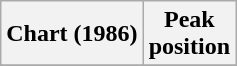<table class="wikitable">
<tr>
<th>Chart (1986)</th>
<th>Peak<br>position</th>
</tr>
<tr>
</tr>
</table>
